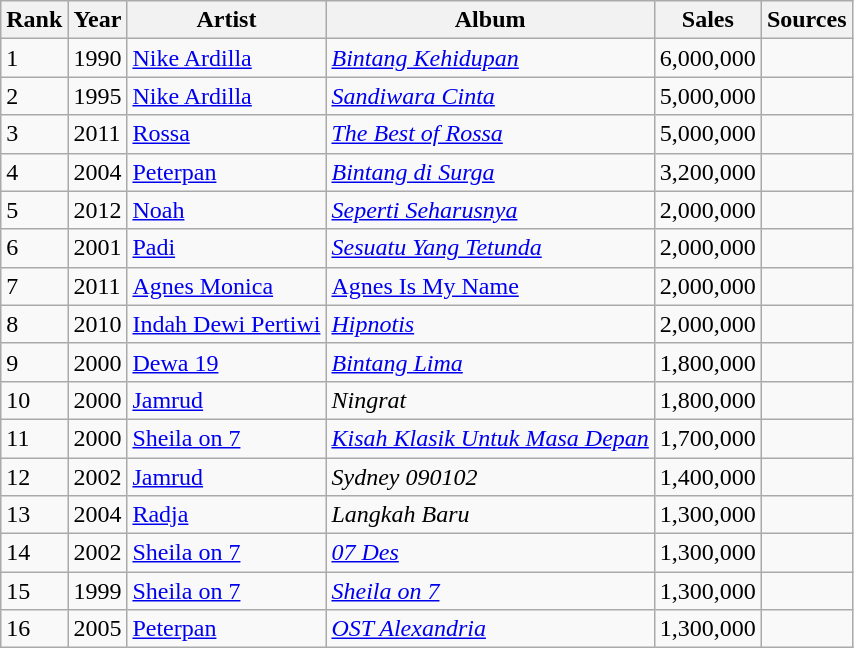<table class="wikitable sortable">
<tr>
<th>Rank</th>
<th>Year</th>
<th>Artist</th>
<th>Album</th>
<th>Sales</th>
<th>Sources</th>
</tr>
<tr>
<td>1</td>
<td>1990</td>
<td><a href='#'>Nike Ardilla</a></td>
<td><em><a href='#'>Bintang Kehidupan</a></em></td>
<td>6,000,000</td>
<td></td>
</tr>
<tr>
<td>2</td>
<td>1995</td>
<td><a href='#'>Nike Ardilla</a></td>
<td><em><a href='#'>Sandiwara Cinta</a></em></td>
<td>5,000,000</td>
<td></td>
</tr>
<tr>
<td>3</td>
<td>2011</td>
<td><a href='#'>Rossa</a></td>
<td><em><a href='#'>The Best of Rossa</a></em></td>
<td>5,000,000</td>
<td></td>
</tr>
<tr>
<td>4</td>
<td>2004</td>
<td><a href='#'>Peterpan</a></td>
<td><em><a href='#'>Bintang di Surga</a></em></td>
<td>3,200,000</td>
<td></td>
</tr>
<tr>
<td>5</td>
<td>2012</td>
<td><a href='#'>Noah</a></td>
<td><em><a href='#'>Seperti Seharusnya</a></em></td>
<td>2,000,000</td>
<td></td>
</tr>
<tr>
<td>6</td>
<td>2001</td>
<td><a href='#'>Padi</a></td>
<td><em><a href='#'>Sesuatu Yang Tetunda</a></em></td>
<td>2,000,000</td>
<td></td>
</tr>
<tr>
<td>7</td>
<td>2011</td>
<td><a href='#'>Agnes Monica</a></td>
<td><a href='#'>Agnes Is My Name</a></td>
<td>2,000,000</td>
<td></td>
</tr>
<tr>
<td>8</td>
<td>2010</td>
<td><a href='#'>Indah Dewi Pertiwi</a></td>
<td><em><a href='#'>Hipnotis</a></em></td>
<td>2,000,000</td>
<td></td>
</tr>
<tr>
<td>9</td>
<td>2000</td>
<td><a href='#'>Dewa 19</a></td>
<td><em><a href='#'>Bintang Lima</a></em></td>
<td>1,800,000</td>
<td></td>
</tr>
<tr>
<td>10</td>
<td>2000</td>
<td><a href='#'>Jamrud</a></td>
<td><em>Ningrat</em></td>
<td>1,800,000</td>
<td></td>
</tr>
<tr>
<td>11</td>
<td>2000</td>
<td><a href='#'>Sheila on 7</a></td>
<td><em><a href='#'>Kisah Klasik Untuk Masa Depan</a></em></td>
<td>1,700,000</td>
<td></td>
</tr>
<tr>
<td>12</td>
<td>2002</td>
<td><a href='#'>Jamrud</a></td>
<td><em>Sydney 090102</em></td>
<td>1,400,000</td>
<td></td>
</tr>
<tr>
<td>13</td>
<td>2004</td>
<td><a href='#'>Radja</a></td>
<td><em>Langkah Baru</em></td>
<td>1,300,000</td>
<td></td>
</tr>
<tr>
<td>14</td>
<td>2002</td>
<td><a href='#'>Sheila on 7</a></td>
<td><em><a href='#'>07 Des</a></em></td>
<td>1,300,000</td>
<td></td>
</tr>
<tr>
<td>15</td>
<td>1999</td>
<td><a href='#'>Sheila on 7</a></td>
<td><em><a href='#'>Sheila on 7</a></em></td>
<td>1,300,000</td>
<td></td>
</tr>
<tr>
<td>16</td>
<td>2005</td>
<td><a href='#'>Peterpan</a></td>
<td><em><a href='#'>OST Alexandria</a></em></td>
<td>1,300,000</td>
<td></td>
</tr>
</table>
